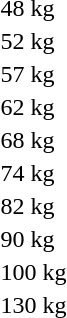<table>
<tr>
<td>48 kg<br></td>
<td></td>
<td></td>
<td></td>
</tr>
<tr>
<td>52 kg<br></td>
<td></td>
<td></td>
<td></td>
</tr>
<tr>
<td>57 kg<br></td>
<td></td>
<td></td>
<td></td>
</tr>
<tr>
<td>62 kg<br></td>
<td></td>
<td></td>
<td></td>
</tr>
<tr>
<td>68 kg<br></td>
<td></td>
<td></td>
<td></td>
</tr>
<tr>
<td>74 kg<br></td>
<td></td>
<td></td>
<td></td>
</tr>
<tr>
<td>82 kg<br></td>
<td></td>
<td></td>
<td></td>
</tr>
<tr>
<td>90 kg<br></td>
<td></td>
<td></td>
<td></td>
</tr>
<tr>
<td>100 kg<br></td>
<td></td>
<td></td>
<td></td>
</tr>
<tr>
<td>130 kg<br></td>
<td></td>
<td></td>
<td></td>
</tr>
</table>
